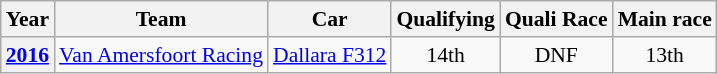<table class="wikitable" style="text-align:center; font-size:90%">
<tr>
<th>Year</th>
<th>Team</th>
<th>Car</th>
<th>Qualifying</th>
<th>Quali Race</th>
<th>Main race</th>
</tr>
<tr>
<th><a href='#'>2016</a></th>
<td align="left"> <a href='#'>Van Amersfoort Racing</a></td>
<td align="left"><a href='#'>Dallara F312</a></td>
<td>14th</td>
<td>DNF</td>
<td>13th</td>
</tr>
</table>
